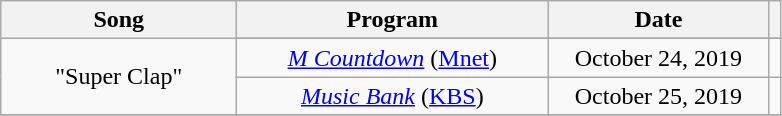<table class="wikitable" style="text-align:center">
<tr>
<th width="150">Song</th>
<th width="200">Program</th>
<th width="140">Date</th>
<th></th>
</tr>
<tr>
<td rowspan="3">"Super Clap"</td>
</tr>
<tr>
<td><em><a href='#'>M Countdown</a></em> (<a href='#'>Mnet</a>)</td>
<td>October 24, 2019</td>
<td></td>
</tr>
<tr>
<td><em><a href='#'>Music Bank</a></em> (<a href='#'>KBS</a>)</td>
<td>October 25, 2019</td>
<td></td>
</tr>
<tr>
</tr>
</table>
